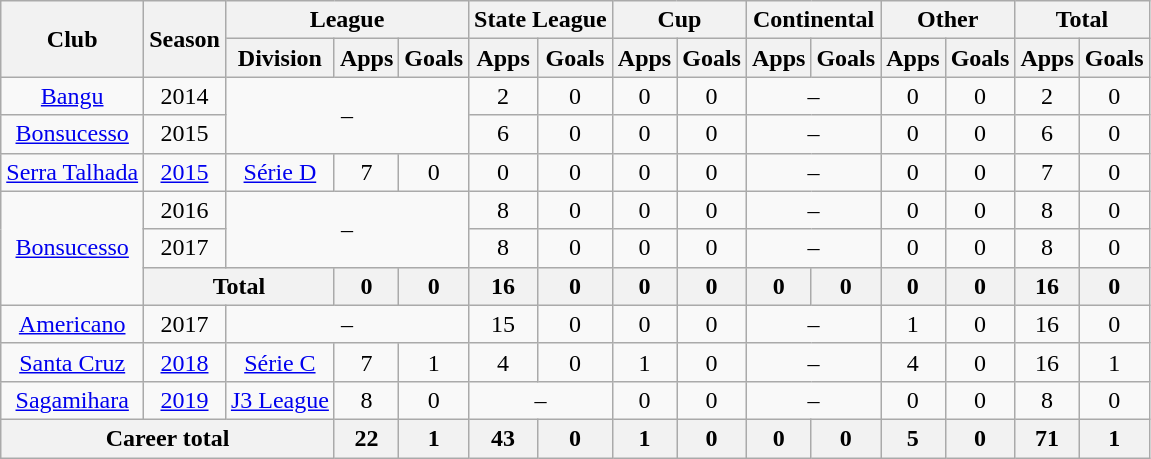<table class="wikitable" style="text-align: center">
<tr>
<th rowspan="2">Club</th>
<th rowspan="2">Season</th>
<th colspan="3">League</th>
<th colspan="2">State League</th>
<th colspan="2">Cup</th>
<th colspan="2">Continental</th>
<th colspan="2">Other</th>
<th colspan="2">Total</th>
</tr>
<tr>
<th>Division</th>
<th>Apps</th>
<th>Goals</th>
<th>Apps</th>
<th>Goals</th>
<th>Apps</th>
<th>Goals</th>
<th>Apps</th>
<th>Goals</th>
<th>Apps</th>
<th>Goals</th>
<th>Apps</th>
<th>Goals</th>
</tr>
<tr>
<td><a href='#'>Bangu</a></td>
<td>2014</td>
<td colspan="3" rowspan="2">–</td>
<td>2</td>
<td>0</td>
<td>0</td>
<td>0</td>
<td colspan="2">–</td>
<td>0</td>
<td>0</td>
<td>2</td>
<td>0</td>
</tr>
<tr>
<td><a href='#'>Bonsucesso</a></td>
<td>2015</td>
<td>6</td>
<td>0</td>
<td>0</td>
<td>0</td>
<td colspan="2">–</td>
<td>0</td>
<td>0</td>
<td>6</td>
<td>0</td>
</tr>
<tr>
<td><a href='#'>Serra Talhada</a></td>
<td><a href='#'>2015</a></td>
<td><a href='#'>Série D</a></td>
<td>7</td>
<td>0</td>
<td>0</td>
<td>0</td>
<td>0</td>
<td>0</td>
<td colspan="2">–</td>
<td>0</td>
<td>0</td>
<td>7</td>
<td>0</td>
</tr>
<tr>
<td rowspan="3"><a href='#'>Bonsucesso</a></td>
<td>2016</td>
<td colspan="3" rowspan="2">–</td>
<td>8</td>
<td>0</td>
<td>0</td>
<td>0</td>
<td colspan="2">–</td>
<td>0</td>
<td>0</td>
<td>8</td>
<td>0</td>
</tr>
<tr>
<td>2017</td>
<td>8</td>
<td>0</td>
<td>0</td>
<td>0</td>
<td colspan="2">–</td>
<td>0</td>
<td>0</td>
<td>8</td>
<td>0</td>
</tr>
<tr>
<th colspan="2"><strong>Total</strong></th>
<th>0</th>
<th>0</th>
<th>16</th>
<th>0</th>
<th>0</th>
<th>0</th>
<th>0</th>
<th>0</th>
<th>0</th>
<th>0</th>
<th>16</th>
<th>0</th>
</tr>
<tr>
<td><a href='#'>Americano</a></td>
<td>2017</td>
<td colspan="3">–</td>
<td>15</td>
<td>0</td>
<td>0</td>
<td>0</td>
<td colspan="2">–</td>
<td>1</td>
<td>0</td>
<td>16</td>
<td>0</td>
</tr>
<tr>
<td><a href='#'>Santa Cruz</a></td>
<td><a href='#'>2018</a></td>
<td><a href='#'>Série C</a></td>
<td>7</td>
<td>1</td>
<td>4</td>
<td>0</td>
<td>1</td>
<td>0</td>
<td colspan="2">–</td>
<td>4</td>
<td>0</td>
<td>16</td>
<td>1</td>
</tr>
<tr>
<td><a href='#'>Sagamihara</a></td>
<td><a href='#'>2019</a></td>
<td><a href='#'>J3 League</a></td>
<td>8</td>
<td>0</td>
<td colspan="2">–</td>
<td>0</td>
<td>0</td>
<td colspan="2">–</td>
<td>0</td>
<td>0</td>
<td>8</td>
<td>0</td>
</tr>
<tr>
<th colspan="3"><strong>Career total</strong></th>
<th>22</th>
<th>1</th>
<th>43</th>
<th>0</th>
<th>1</th>
<th>0</th>
<th>0</th>
<th>0</th>
<th>5</th>
<th>0</th>
<th>71</th>
<th>1</th>
</tr>
</table>
